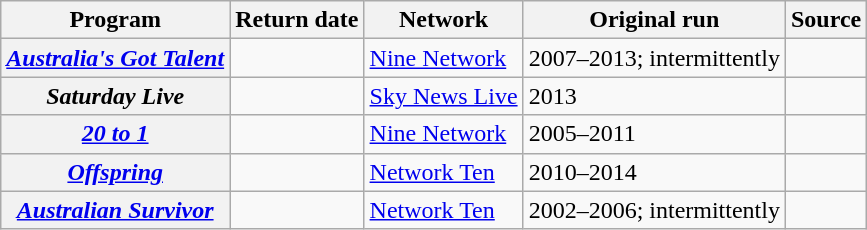<table class="wikitable plainrowheaders sortable">
<tr>
<th scope="col">Program</th>
<th scope="col">Return date</th>
<th scope="col">Network</th>
<th scope="col">Original run</th>
<th scope="col" class="unsortable">Source</th>
</tr>
<tr>
<th scope="row"><em><a href='#'>Australia's Got Talent</a></em></th>
<td></td>
<td><a href='#'>Nine Network</a></td>
<td>2007–2013; intermittently</td>
<td></td>
</tr>
<tr>
<th scope="row"><em>Saturday Live</em></th>
<td></td>
<td><a href='#'>Sky News Live</a></td>
<td>2013</td>
<td></td>
</tr>
<tr>
<th scope="row"><em><a href='#'>20 to 1</a></em></th>
<td></td>
<td><a href='#'>Nine Network</a></td>
<td>2005–2011</td>
<td></td>
</tr>
<tr>
<th scope="row"><em><a href='#'>Offspring</a></em></th>
<td></td>
<td><a href='#'>Network Ten</a></td>
<td>2010–2014</td>
<td></td>
</tr>
<tr>
<th scope="row"><em><a href='#'>Australian Survivor</a></em></th>
<td></td>
<td><a href='#'>Network Ten</a></td>
<td>2002–2006; intermittently</td>
<td></td>
</tr>
</table>
